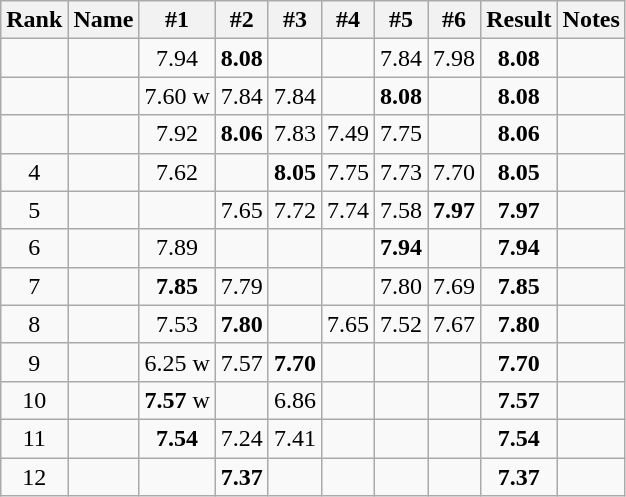<table class="wikitable sortable" style="text-align:center">
<tr>
<th>Rank</th>
<th>Name</th>
<th>#1</th>
<th>#2</th>
<th>#3</th>
<th>#4</th>
<th>#5</th>
<th>#6</th>
<th>Result</th>
<th>Notes</th>
</tr>
<tr>
<td></td>
<td align="left"></td>
<td>7.94</td>
<td><strong>8.08</strong></td>
<td></td>
<td></td>
<td>7.84</td>
<td>7.98</td>
<td><strong>8.08</strong></td>
<td></td>
</tr>
<tr>
<td></td>
<td align="left"></td>
<td>7.60 w</td>
<td>7.84</td>
<td>7.84</td>
<td></td>
<td><strong>8.08</strong></td>
<td></td>
<td><strong>8.08</strong></td>
<td></td>
</tr>
<tr>
<td></td>
<td align="left"></td>
<td>7.92</td>
<td><strong>8.06</strong></td>
<td>7.83</td>
<td>7.49</td>
<td>7.75</td>
<td></td>
<td><strong>8.06</strong></td>
<td></td>
</tr>
<tr>
<td>4</td>
<td align="left"></td>
<td>7.62</td>
<td></td>
<td><strong>8.05</strong></td>
<td>7.75</td>
<td>7.73</td>
<td>7.70</td>
<td><strong>8.05</strong></td>
<td></td>
</tr>
<tr>
<td>5</td>
<td align="left"></td>
<td></td>
<td>7.65</td>
<td>7.72</td>
<td>7.74</td>
<td>7.58</td>
<td><strong>7.97</strong></td>
<td><strong>7.97</strong></td>
<td></td>
</tr>
<tr>
<td>6</td>
<td align="left"></td>
<td>7.89</td>
<td></td>
<td></td>
<td></td>
<td><strong>7.94</strong></td>
<td></td>
<td><strong>7.94</strong></td>
<td></td>
</tr>
<tr>
<td>7</td>
<td align="left"></td>
<td><strong>7.85</strong></td>
<td>7.79</td>
<td></td>
<td></td>
<td>7.80</td>
<td>7.69</td>
<td><strong>7.85</strong></td>
<td></td>
</tr>
<tr>
<td>8</td>
<td align="left"></td>
<td>7.53</td>
<td><strong>7.80</strong></td>
<td></td>
<td>7.65</td>
<td>7.52</td>
<td>7.67</td>
<td><strong>7.80</strong></td>
<td></td>
</tr>
<tr>
<td>9</td>
<td align="left"></td>
<td>6.25 w</td>
<td>7.57</td>
<td><strong>7.70</strong></td>
<td></td>
<td></td>
<td></td>
<td><strong>7.70</strong></td>
<td></td>
</tr>
<tr>
<td>10</td>
<td align="left"></td>
<td><strong>7.57</strong> w</td>
<td></td>
<td>6.86</td>
<td></td>
<td></td>
<td></td>
<td><strong>7.57</strong></td>
<td></td>
</tr>
<tr>
<td>11</td>
<td align="left"></td>
<td><strong>7.54</strong></td>
<td>7.24</td>
<td>7.41</td>
<td></td>
<td></td>
<td></td>
<td><strong>7.54</strong></td>
<td></td>
</tr>
<tr>
<td>12</td>
<td align="left"></td>
<td></td>
<td><strong>7.37</strong></td>
<td></td>
<td></td>
<td></td>
<td></td>
<td><strong>7.37</strong></td>
<td></td>
</tr>
</table>
